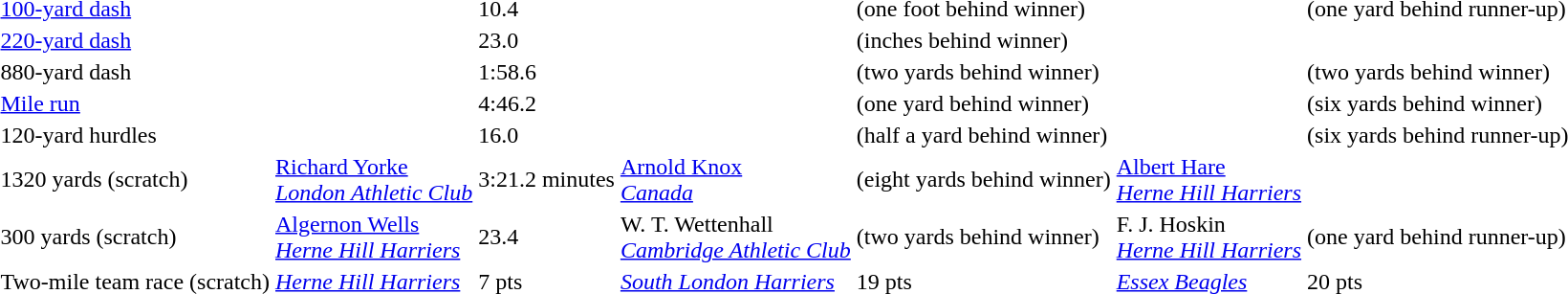<table>
<tr>
<td><a href='#'>100-yard dash</a></td>
<td></td>
<td>10.4</td>
<td></td>
<td>(one foot behind winner)</td>
<td></td>
<td>(one yard behind runner-up)</td>
</tr>
<tr>
<td><a href='#'>220-yard dash</a></td>
<td></td>
<td>23.0</td>
<td></td>
<td>(inches behind winner)</td>
<td></td>
<td></td>
</tr>
<tr>
<td>880-yard dash</td>
<td></td>
<td>1:58.6</td>
<td></td>
<td>(two yards behind winner)</td>
<td></td>
<td>(two yards behind winner)</td>
</tr>
<tr>
<td><a href='#'>Mile run</a></td>
<td></td>
<td>4:46.2</td>
<td></td>
<td>(one yard behind winner)</td>
<td></td>
<td>(six yards behind winner)</td>
</tr>
<tr>
<td>120-yard hurdles</td>
<td></td>
<td>16.0</td>
<td></td>
<td>(half a yard behind winner)</td>
<td></td>
<td>(six yards behind runner-up)</td>
</tr>
<tr>
<td>1320 yards (scratch)</td>
<td><a href='#'>Richard Yorke</a><br><em><a href='#'>London Athletic Club</a></em></td>
<td>3:21.2 minutes</td>
<td><a href='#'>Arnold Knox</a><br><em><a href='#'>Canada</a></em></td>
<td>(eight yards behind winner)</td>
<td><a href='#'>Albert Hare</a><br><em><a href='#'>Herne Hill Harriers</a></em></td>
<td></td>
</tr>
<tr>
<td>300 yards (scratch)</td>
<td><a href='#'>Algernon Wells</a><br><em><a href='#'>Herne Hill Harriers</a></em></td>
<td>23.4</td>
<td>W. T. Wettenhall<br><em><a href='#'>Cambridge Athletic Club</a></em></td>
<td>(two yards behind winner)</td>
<td>F. J. Hoskin<br><em><a href='#'>Herne Hill Harriers</a></em></td>
<td>(one yard behind runner-up)</td>
</tr>
<tr>
<td>Two-mile team race (scratch)</td>
<td><em><a href='#'>Herne Hill Harriers</a></em></td>
<td>7 pts</td>
<td><em><a href='#'>South London Harriers</a></em></td>
<td>19 pts</td>
<td><em><a href='#'>Essex Beagles</a></em></td>
<td>20 pts</td>
</tr>
</table>
